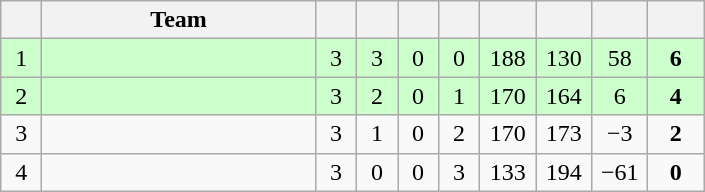<table class=wikitable style=text-align:center>
<tr>
<th width=20 abbr=Position></th>
<th width=175>Team</th>
<th width=20 abbr=Played></th>
<th width=20 abbr=Won></th>
<th width=20 abbr=Drawn></th>
<th width=20 abbr=Lost></th>
<th width=30 abbr=Goal For></th>
<th width=30 abbr=Goal Against></th>
<th width=30 abbr=Goal Difference></th>
<th width=30 abbr=Points></th>
</tr>
<tr bgcolor=#CCFFCC>
<td>1 </td>
<td align=left></td>
<td>3</td>
<td>3</td>
<td>0</td>
<td>0</td>
<td>188</td>
<td>130</td>
<td>58</td>
<td><strong>6</strong></td>
</tr>
<tr bgcolor=#CCFFCC>
<td>2 </td>
<td align=left></td>
<td>3</td>
<td>2</td>
<td>0</td>
<td>1</td>
<td>170</td>
<td>164</td>
<td>6</td>
<td><strong>4</strong></td>
</tr>
<tr>
<td>3 </td>
<td align=left></td>
<td>3</td>
<td>1</td>
<td>0</td>
<td>2</td>
<td>170</td>
<td>173</td>
<td>−3</td>
<td><strong>2</strong></td>
</tr>
<tr>
<td>4 </td>
<td align=left></td>
<td>3</td>
<td>0</td>
<td>0</td>
<td>3</td>
<td>133</td>
<td>194</td>
<td>−61</td>
<td><strong>0</strong></td>
</tr>
</table>
